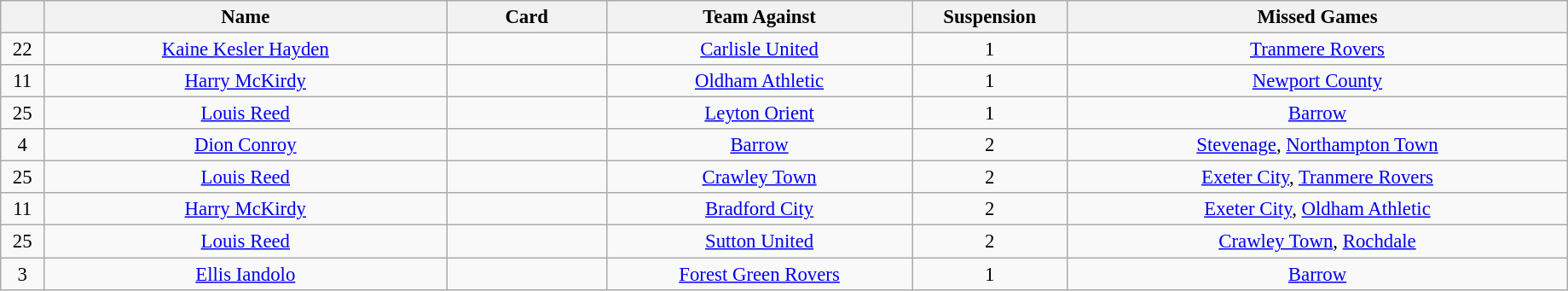<table class="wikitable" style="text-align:center; font-size:95%; width:97%;">
<tr>
<th width=10></th>
<th width=200>Name</th>
<th width=75>Card</th>
<th width=150>Team Against</th>
<th width=50>Suspension</th>
<th width=250>Missed Games</th>
</tr>
<tr>
<td>22</td>
<td> <a href='#'>Kaine Kesler Hayden</a></td>
<td></td>
<td><a href='#'>Carlisle United</a></td>
<td>1</td>
<td><a href='#'>Tranmere Rovers</a></td>
</tr>
<tr>
<td>11</td>
<td> <a href='#'>Harry McKirdy</a></td>
<td>    </td>
<td><a href='#'>Oldham Athletic</a></td>
<td>1</td>
<td><a href='#'>Newport County</a></td>
</tr>
<tr>
<td>25</td>
<td> <a href='#'>Louis Reed</a></td>
<td>    </td>
<td><a href='#'>Leyton Orient</a></td>
<td>1</td>
<td><a href='#'>Barrow</a></td>
</tr>
<tr>
<td>4</td>
<td> <a href='#'>Dion Conroy</a></td>
<td></td>
<td><a href='#'>Barrow</a></td>
<td>2</td>
<td><a href='#'>Stevenage</a>, <a href='#'>Northampton Town</a></td>
</tr>
<tr>
<td>25</td>
<td> <a href='#'>Louis Reed</a></td>
<td></td>
<td><a href='#'>Crawley Town</a></td>
<td>2</td>
<td><a href='#'>Exeter City</a>, <a href='#'>Tranmere Rovers</a></td>
</tr>
<tr>
<td>11</td>
<td> <a href='#'>Harry McKirdy</a></td>
<td>         </td>
<td><a href='#'>Bradford City</a></td>
<td>2</td>
<td><a href='#'>Exeter City</a>, <a href='#'>Oldham Athletic</a></td>
</tr>
<tr>
<td>25</td>
<td> <a href='#'>Louis Reed</a></td>
<td></td>
<td><a href='#'>Sutton United</a></td>
<td>2</td>
<td><a href='#'>Crawley Town</a>, <a href='#'>Rochdale</a></td>
</tr>
<tr>
<td>3</td>
<td> <a href='#'>Ellis Iandolo</a></td>
<td></td>
<td><a href='#'>Forest Green Rovers</a></td>
<td>1</td>
<td><a href='#'>Barrow</a></td>
</tr>
</table>
